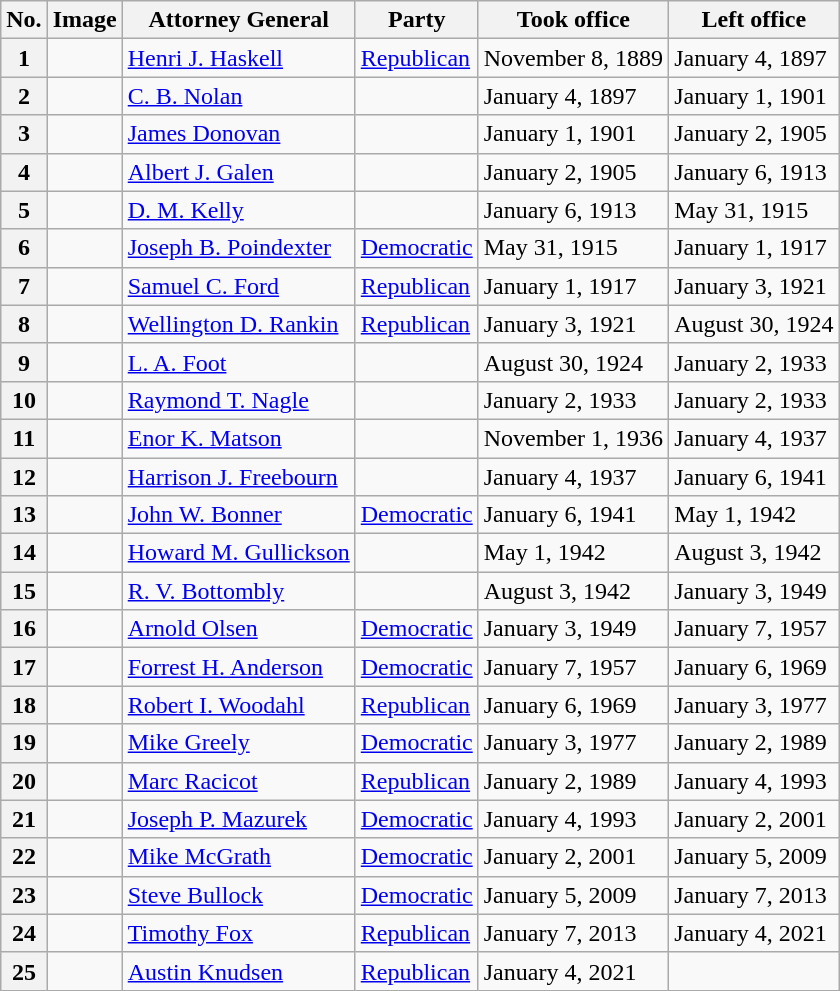<table class="wikitable">
<tr>
<th>No.</th>
<th>Image</th>
<th>Attorney General</th>
<th>Party</th>
<th>Took office</th>
<th>Left office</th>
</tr>
<tr>
<th>1</th>
<td></td>
<td><a href='#'>Henri J. Haskell</a></td>
<td><a href='#'>Republican</a></td>
<td>November 8, 1889</td>
<td>January 4, 1897</td>
</tr>
<tr>
<th>2</th>
<td></td>
<td><a href='#'>C. B. Nolan</a></td>
<td></td>
<td>January 4, 1897</td>
<td>January 1, 1901</td>
</tr>
<tr>
<th>3</th>
<td></td>
<td><a href='#'>James Donovan</a></td>
<td></td>
<td>January 1, 1901</td>
<td>January 2, 1905</td>
</tr>
<tr>
<th>4</th>
<td></td>
<td><a href='#'>Albert J. Galen</a></td>
<td></td>
<td>January 2, 1905</td>
<td>January 6, 1913</td>
</tr>
<tr>
<th>5</th>
<td></td>
<td><a href='#'>D. M. Kelly</a></td>
<td></td>
<td>January 6, 1913</td>
<td>May 31, 1915</td>
</tr>
<tr>
<th>6</th>
<td></td>
<td><a href='#'>Joseph B. Poindexter</a></td>
<td><a href='#'>Democratic</a></td>
<td>May 31, 1915</td>
<td>January 1, 1917</td>
</tr>
<tr>
<th>7</th>
<td></td>
<td><a href='#'>Samuel C. Ford</a></td>
<td><a href='#'>Republican</a></td>
<td>January 1, 1917</td>
<td>January 3, 1921</td>
</tr>
<tr>
<th>8</th>
<td></td>
<td><a href='#'>Wellington D. Rankin</a></td>
<td><a href='#'>Republican</a></td>
<td>January 3, 1921</td>
<td>August 30, 1924</td>
</tr>
<tr>
<th>9</th>
<td></td>
<td><a href='#'>L. A. Foot</a></td>
<td></td>
<td>August 30, 1924</td>
<td>January 2, 1933</td>
</tr>
<tr>
<th>10</th>
<td></td>
<td><a href='#'>Raymond T. Nagle</a></td>
<td></td>
<td>January 2, 1933</td>
<td>January 2, 1933</td>
</tr>
<tr>
<th>11</th>
<td></td>
<td><a href='#'>Enor K. Matson</a></td>
<td></td>
<td>November 1, 1936</td>
<td>January 4, 1937</td>
</tr>
<tr>
<th>12</th>
<td></td>
<td><a href='#'>Harrison J. Freebourn</a></td>
<td></td>
<td>January 4, 1937</td>
<td>January 6, 1941</td>
</tr>
<tr>
<th>13</th>
<td></td>
<td><a href='#'>John W. Bonner</a></td>
<td><a href='#'>Democratic</a></td>
<td>January 6, 1941</td>
<td>May 1, 1942</td>
</tr>
<tr>
<th>14</th>
<td></td>
<td><a href='#'>Howard M. Gullickson</a></td>
<td></td>
<td>May 1, 1942</td>
<td>August 3, 1942</td>
</tr>
<tr>
<th>15</th>
<td></td>
<td><a href='#'>R. V. Bottombly</a></td>
<td></td>
<td>August 3, 1942</td>
<td>January 3, 1949</td>
</tr>
<tr>
<th>16</th>
<td></td>
<td><a href='#'>Arnold Olsen</a></td>
<td><a href='#'>Democratic</a></td>
<td>January 3, 1949</td>
<td>January 7, 1957</td>
</tr>
<tr>
<th>17</th>
<td></td>
<td><a href='#'>Forrest H. Anderson</a></td>
<td><a href='#'>Democratic</a></td>
<td>January 7, 1957</td>
<td>January 6, 1969</td>
</tr>
<tr>
<th>18</th>
<td></td>
<td><a href='#'>Robert I. Woodahl</a></td>
<td><a href='#'>Republican</a></td>
<td>January 6, 1969</td>
<td>January 3, 1977</td>
</tr>
<tr>
<th>19</th>
<td></td>
<td><a href='#'>Mike Greely</a></td>
<td><a href='#'>Democratic</a></td>
<td>January 3, 1977</td>
<td>January 2, 1989</td>
</tr>
<tr>
<th>20</th>
<td></td>
<td><a href='#'>Marc Racicot</a></td>
<td><a href='#'>Republican</a></td>
<td>January 2, 1989</td>
<td>January 4, 1993</td>
</tr>
<tr>
<th>21</th>
<td></td>
<td><a href='#'>Joseph P. Mazurek</a></td>
<td><a href='#'>Democratic</a></td>
<td>January 4, 1993</td>
<td>January 2, 2001</td>
</tr>
<tr>
<th>22</th>
<td></td>
<td><a href='#'>Mike McGrath</a></td>
<td><a href='#'>Democratic</a></td>
<td>January 2, 2001</td>
<td>January 5, 2009</td>
</tr>
<tr>
<th>23</th>
<td></td>
<td><a href='#'>Steve Bullock</a></td>
<td><a href='#'>Democratic</a></td>
<td>January 5, 2009</td>
<td>January 7, 2013</td>
</tr>
<tr>
<th>24</th>
<td></td>
<td><a href='#'>Timothy Fox</a></td>
<td><a href='#'>Republican</a></td>
<td>January 7, 2013</td>
<td>January 4, 2021</td>
</tr>
<tr>
<th>25</th>
<td></td>
<td><a href='#'>Austin Knudsen</a></td>
<td><a href='#'>Republican</a></td>
<td>January 4, 2021</td>
<td></td>
</tr>
</table>
